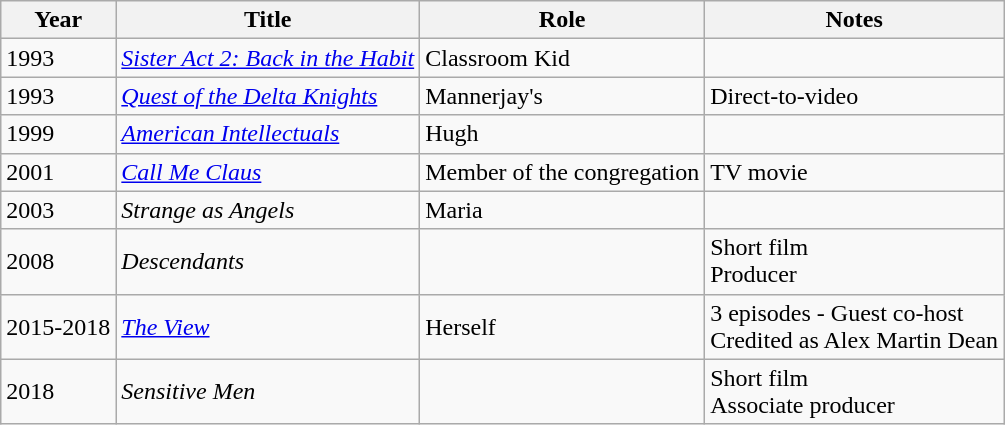<table class="wikitable sortable">
<tr>
<th>Year</th>
<th>Title</th>
<th>Role</th>
<th class="unsortable">Notes</th>
</tr>
<tr>
<td>1993</td>
<td><em><a href='#'>Sister Act 2: Back in the Habit</a></em></td>
<td>Classroom Kid</td>
<td></td>
</tr>
<tr>
<td>1993</td>
<td><em><a href='#'>Quest of the Delta Knights</a></em></td>
<td>Mannerjay's</td>
<td>Direct-to-video</td>
</tr>
<tr>
<td>1999</td>
<td><em><a href='#'>American Intellectuals</a></em></td>
<td>Hugh</td>
<td></td>
</tr>
<tr>
<td>2001</td>
<td><em><a href='#'>Call Me Claus</a></em></td>
<td>Member of the congregation</td>
<td>TV movie</td>
</tr>
<tr>
<td>2003</td>
<td><em>Strange as Angels</em></td>
<td>Maria</td>
<td></td>
</tr>
<tr>
<td>2008</td>
<td><em>Descendants</em></td>
<td></td>
<td>Short film<br> Producer</td>
</tr>
<tr>
<td>2015-2018</td>
<td><em><a href='#'>The View</a></em></td>
<td>Herself</td>
<td>3 episodes - Guest co-host<br> Credited as Alex Martin Dean</td>
</tr>
<tr>
<td>2018</td>
<td><em>Sensitive Men</em></td>
<td></td>
<td>Short film<br> Associate producer</td>
</tr>
</table>
